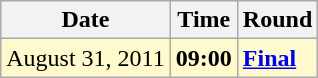<table class="wikitable">
<tr>
<th>Date</th>
<th>Time</th>
<th>Round</th>
</tr>
<tr style=background:lemonchiffon>
<td>August 31, 2011</td>
<td><strong>09:00</strong></td>
<td><strong><a href='#'>Final</a></strong></td>
</tr>
</table>
